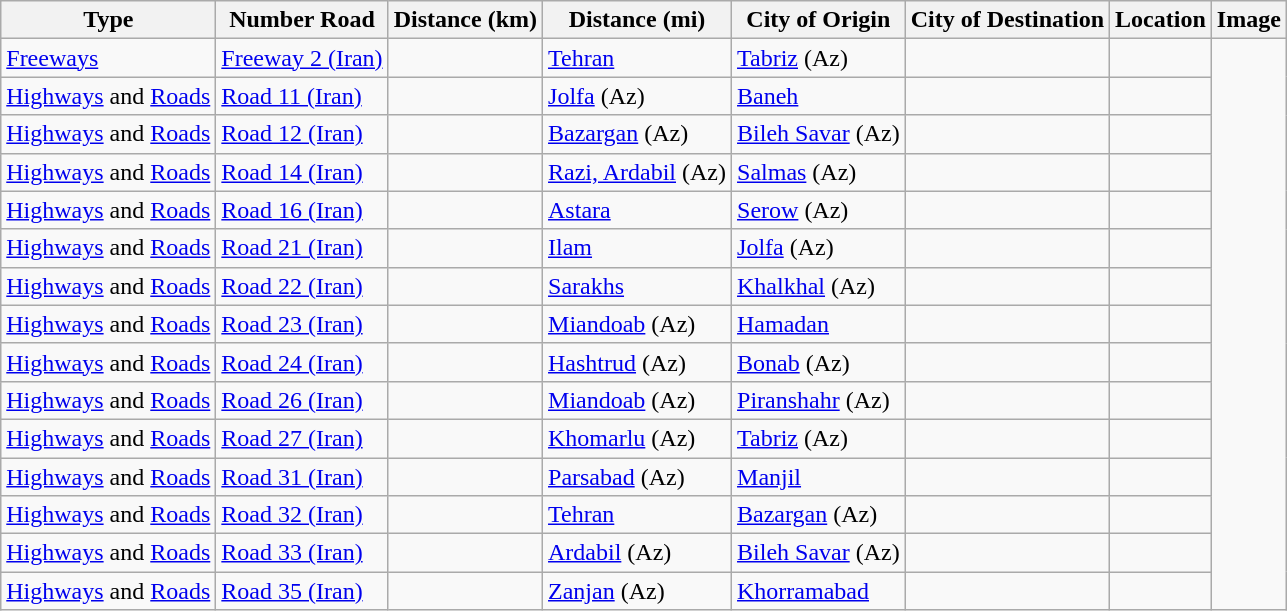<table class="wikitable sortable">
<tr>
<th scope="col">Type</th>
<th scope="col">Number Road</th>
<th scope="col">Distance (km)</th>
<th scope="col">Distance (mi)</th>
<th scope="col">City of Origin</th>
<th scope="col">City of Destination</th>
<th scope="col">Location</th>
<th>Image</th>
</tr>
<tr>
<td><a href='#'>Freeways</a></td>
<td><a href='#'>Freeway 2 (Iran)</a></td>
<td></td>
<td><a href='#'>Tehran</a></td>
<td><a href='#'>Tabriz</a> (Az)</td>
<td></td>
<td></td>
</tr>
<tr>
<td><a href='#'>Highways</a> and <a href='#'>Roads</a></td>
<td><a href='#'>Road 11 (Iran)</a></td>
<td></td>
<td><a href='#'>Jolfa</a> (Az)</td>
<td><a href='#'>Baneh</a></td>
<td></td>
<td></td>
</tr>
<tr>
<td><a href='#'>Highways</a> and <a href='#'>Roads</a></td>
<td><a href='#'>Road 12 (Iran)</a></td>
<td></td>
<td><a href='#'>Bazargan</a> (Az)</td>
<td><a href='#'>Bileh Savar</a> (Az)</td>
<td></td>
<td></td>
</tr>
<tr>
<td><a href='#'>Highways</a> and <a href='#'>Roads</a></td>
<td><a href='#'>Road 14 (Iran)</a></td>
<td></td>
<td><a href='#'>Razi, Ardabil</a> (Az)</td>
<td><a href='#'>Salmas</a> (Az)</td>
<td></td>
<td></td>
</tr>
<tr>
<td><a href='#'>Highways</a> and <a href='#'>Roads</a></td>
<td><a href='#'>Road 16 (Iran)</a></td>
<td></td>
<td><a href='#'>Astara</a></td>
<td><a href='#'>Serow</a> (Az)</td>
<td></td>
<td></td>
</tr>
<tr>
<td><a href='#'>Highways</a> and <a href='#'>Roads</a></td>
<td><a href='#'>Road 21 (Iran)</a></td>
<td></td>
<td><a href='#'>Ilam</a></td>
<td><a href='#'>Jolfa</a> (Az)</td>
<td></td>
<td></td>
</tr>
<tr>
<td><a href='#'>Highways</a> and <a href='#'>Roads</a></td>
<td><a href='#'>Road 22 (Iran)</a></td>
<td></td>
<td><a href='#'>Sarakhs</a></td>
<td><a href='#'>Khalkhal</a> (Az)</td>
<td></td>
<td></td>
</tr>
<tr>
<td><a href='#'>Highways</a> and <a href='#'>Roads</a></td>
<td><a href='#'>Road 23 (Iran)</a></td>
<td></td>
<td><a href='#'>Miandoab</a> (Az)</td>
<td><a href='#'>Hamadan</a></td>
<td></td>
<td></td>
</tr>
<tr>
<td><a href='#'>Highways</a> and <a href='#'>Roads</a></td>
<td><a href='#'>Road 24 (Iran)</a></td>
<td></td>
<td><a href='#'>Hashtrud</a> (Az)</td>
<td><a href='#'>Bonab</a> (Az)</td>
<td></td>
<td></td>
</tr>
<tr>
<td><a href='#'>Highways</a> and <a href='#'>Roads</a></td>
<td><a href='#'>Road 26 (Iran)</a></td>
<td></td>
<td><a href='#'>Miandoab</a> (Az)</td>
<td><a href='#'>Piranshahr</a> (Az)</td>
<td></td>
<td></td>
</tr>
<tr>
<td><a href='#'>Highways</a> and <a href='#'>Roads</a></td>
<td><a href='#'>Road 27 (Iran)</a></td>
<td></td>
<td><a href='#'>Khomarlu</a> (Az)</td>
<td><a href='#'>Tabriz</a> (Az)</td>
<td></td>
<td></td>
</tr>
<tr>
<td><a href='#'>Highways</a> and <a href='#'>Roads</a></td>
<td><a href='#'>Road 31 (Iran)</a></td>
<td></td>
<td><a href='#'>Parsabad</a> (Az)</td>
<td><a href='#'>Manjil</a></td>
<td></td>
<td></td>
</tr>
<tr>
<td><a href='#'>Highways</a> and <a href='#'>Roads</a></td>
<td><a href='#'>Road 32 (Iran)</a></td>
<td></td>
<td><a href='#'>Tehran</a></td>
<td><a href='#'>Bazargan</a> (Az)</td>
<td></td>
<td></td>
</tr>
<tr>
<td><a href='#'>Highways</a> and <a href='#'>Roads</a></td>
<td><a href='#'>Road 33 (Iran)</a></td>
<td></td>
<td><a href='#'>Ardabil</a> (Az)</td>
<td><a href='#'>Bileh Savar</a> (Az)</td>
<td></td>
<td></td>
</tr>
<tr>
<td><a href='#'>Highways</a> and <a href='#'>Roads</a></td>
<td><a href='#'>Road 35 (Iran)</a></td>
<td></td>
<td><a href='#'>Zanjan</a> (Az)</td>
<td><a href='#'>Khorramabad</a></td>
<td></td>
<td></td>
</tr>
</table>
